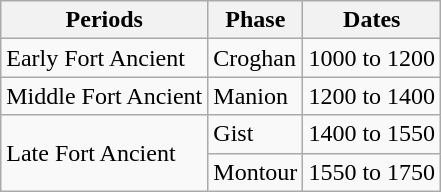<table class="wikitable">
<tr>
<th>Periods</th>
<th>Phase</th>
<th>Dates</th>
</tr>
<tr>
<td>Early Fort Ancient</td>
<td>Croghan</td>
<td>1000 to 1200</td>
</tr>
<tr>
<td>Middle Fort Ancient</td>
<td>Manion</td>
<td>1200 to 1400</td>
</tr>
<tr>
<td rowspan="2">Late Fort Ancient</td>
<td>Gist</td>
<td>1400 to 1550</td>
</tr>
<tr>
<td>Montour</td>
<td>1550 to 1750</td>
</tr>
</table>
